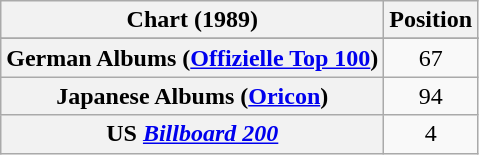<table class="wikitable sortable plainrowheaders" style="text-align:center">
<tr>
<th scope="col">Chart (1989)</th>
<th scope="col">Position</th>
</tr>
<tr>
</tr>
<tr>
<th scope="row">German Albums (<a href='#'>Offizielle Top 100</a>)</th>
<td>67</td>
</tr>
<tr>
<th scope="row">Japanese Albums (<a href='#'>Oricon</a>)</th>
<td>94</td>
</tr>
<tr>
<th scope="row">US <em><a href='#'>Billboard 200</a></em></th>
<td>4</td>
</tr>
</table>
